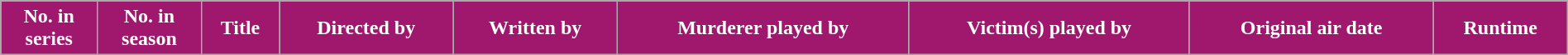<table class="wikitable plainrowheaders" style="width:100%; margin:auto;">
<tr style="color:white">
<th style="background:#9F186D">No. in<br>series</th>
<th style="background:#9F186D">No. in<br>season</th>
<th style="background:#9F186D">Title</th>
<th style="background:#9F186D">Directed by</th>
<th style="background:#9F186D">Written by</th>
<th style="background:#9F186D">Murderer played by</th>
<th style="background:#9F186D">Victim(s) played by</th>
<th style="background:#9F186D">Original air date</th>
<th style="background:#9F186D">Runtime<br>

</th>
</tr>
</table>
